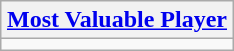<table class=wikitable style="text-align:center; margin:auto">
<tr>
<th><a href='#'>Most Valuable Player</a></th>
</tr>
<tr>
<td></td>
</tr>
</table>
